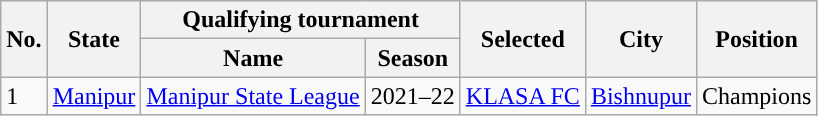<table class="wikitable sortable" style="text-align: left;">
<tr>
<th rowspan="2">No.</th>
<th rowspan="2">State</th>
<th colspan="2">Qualifying tournament</th>
<th rowspan="2">Selected</th>
<th rowspan="2">City</th>
<th rowspan="2">Position</th>
</tr>
<tr>
<th>Name</th>
<th>Season</th>
</tr>
<tr>
<td>1</td>
<td><a href='#'>Manipur</a></td>
<td><a href='#'>Manipur State League </a></td>
<td>2021–22</td>
<td><a href='#'>KLASA FC</a></td>
<td><a href='#'>Bishnupur</a></td>
<td>Champions</td>
</tr>
</table>
